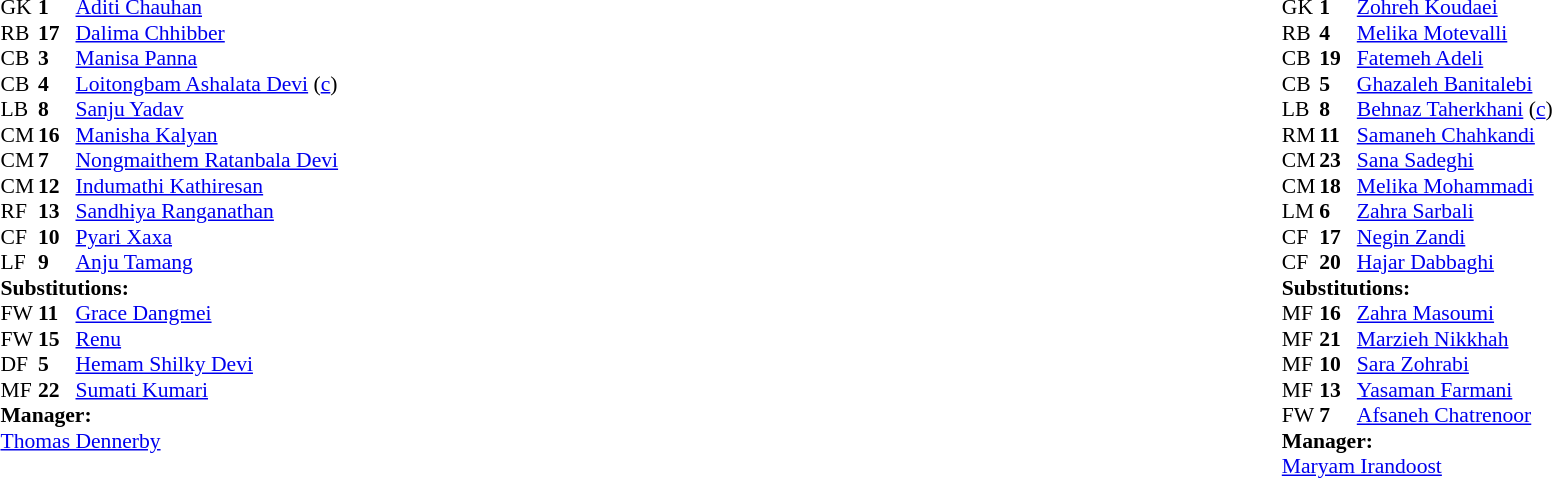<table width="100%">
<tr>
<td valign="top" width="50%"><br><table style="font-size:90%" cellspacing="0" cellpadding="0">
<tr>
<th width=25></th>
<th width=25></th>
</tr>
<tr>
<td>GK</td>
<td><strong>1</strong></td>
<td><a href='#'>Aditi Chauhan</a></td>
</tr>
<tr>
<td>RB</td>
<td><strong>17</strong></td>
<td><a href='#'>Dalima Chhibber</a></td>
</tr>
<tr>
<td>CB</td>
<td><strong>3</strong></td>
<td><a href='#'>Manisa Panna</a></td>
</tr>
<tr>
<td>CB</td>
<td><strong>4</strong></td>
<td><a href='#'>Loitongbam Ashalata Devi</a> (<a href='#'>c</a>)</td>
</tr>
<tr>
<td>LB</td>
<td><strong>8</strong></td>
<td><a href='#'>Sanju Yadav</a></td>
</tr>
<tr>
<td>CM</td>
<td><strong>16</strong></td>
<td><a href='#'>Manisha Kalyan</a></td>
<td></td>
<td></td>
</tr>
<tr>
<td>CM</td>
<td><strong>7</strong></td>
<td><a href='#'>Nongmaithem Ratanbala Devi</a></td>
<td></td>
<td></td>
</tr>
<tr>
<td>CM</td>
<td><strong>12</strong></td>
<td><a href='#'>Indumathi Kathiresan</a></td>
</tr>
<tr>
<td>RF</td>
<td><strong>13</strong></td>
<td><a href='#'>Sandhiya Ranganathan</a></td>
<td></td>
<td></td>
</tr>
<tr>
<td>CF</td>
<td><strong>10</strong></td>
<td><a href='#'>Pyari Xaxa</a></td>
<td></td>
<td></td>
</tr>
<tr>
<td>LF</td>
<td><strong>9</strong></td>
<td><a href='#'>Anju Tamang</a></td>
</tr>
<tr>
<td colspan=3><strong>Substitutions:</strong></td>
</tr>
<tr>
<td>FW</td>
<td><strong>11</strong></td>
<td><a href='#'>Grace Dangmei</a></td>
<td></td>
<td></td>
</tr>
<tr>
<td>FW</td>
<td><strong>15</strong></td>
<td><a href='#'>Renu</a></td>
<td></td>
<td></td>
</tr>
<tr>
<td>DF</td>
<td><strong>5</strong></td>
<td><a href='#'>Hemam Shilky Devi</a></td>
<td></td>
<td></td>
</tr>
<tr>
<td>MF</td>
<td><strong>22</strong></td>
<td><a href='#'>Sumati Kumari</a></td>
<td></td>
<td></td>
</tr>
<tr>
<td colspan=3><strong>Manager:</strong></td>
</tr>
<tr>
<td colspan=3> <a href='#'>Thomas Dennerby</a></td>
</tr>
</table>
</td>
<td valign="top" width="50%"><br><table style="font-size:90%; margin:auto" cellspacing="0" cellpadding="0">
<tr>
<th width=25></th>
<th width=25></th>
</tr>
<tr>
<td>GK</td>
<td><strong>1</strong></td>
<td><a href='#'>Zohreh Koudaei</a></td>
</tr>
<tr>
<td>RB</td>
<td><strong>4</strong></td>
<td><a href='#'>Melika Motevalli</a></td>
</tr>
<tr>
<td>CB</td>
<td><strong>19</strong></td>
<td><a href='#'>Fatemeh Adeli</a></td>
</tr>
<tr>
<td>CB</td>
<td><strong>5</strong></td>
<td><a href='#'>Ghazaleh Banitalebi</a></td>
</tr>
<tr>
<td>LB</td>
<td><strong>8</strong></td>
<td><a href='#'>Behnaz Taherkhani</a> (<a href='#'>c</a>)</td>
</tr>
<tr>
<td>RM</td>
<td><strong>11</strong></td>
<td><a href='#'>Samaneh Chahkandi</a></td>
<td></td>
<td></td>
</tr>
<tr>
<td>CM</td>
<td><strong>23</strong></td>
<td><a href='#'>Sana Sadeghi</a></td>
<td></td>
<td></td>
</tr>
<tr>
<td>CM</td>
<td><strong>18</strong></td>
<td><a href='#'>Melika Mohammadi</a></td>
</tr>
<tr>
<td>LM</td>
<td><strong>6</strong></td>
<td><a href='#'>Zahra Sarbali</a></td>
<td></td>
<td></td>
</tr>
<tr>
<td>CF</td>
<td><strong>17</strong></td>
<td><a href='#'>Negin Zandi</a></td>
<td></td>
<td></td>
</tr>
<tr>
<td>CF</td>
<td><strong>20</strong></td>
<td><a href='#'>Hajar Dabbaghi</a></td>
<td></td>
<td></td>
</tr>
<tr>
<td colspan=3><strong>Substitutions:</strong></td>
</tr>
<tr>
<td>MF</td>
<td><strong>16</strong></td>
<td><a href='#'>Zahra Masoumi</a></td>
<td></td>
<td></td>
</tr>
<tr>
<td>MF</td>
<td><strong>21</strong></td>
<td><a href='#'>Marzieh Nikkhah</a></td>
<td></td>
<td></td>
</tr>
<tr>
<td>MF</td>
<td><strong>10</strong></td>
<td><a href='#'>Sara Zohrabi</a></td>
<td></td>
<td></td>
</tr>
<tr>
<td>MF</td>
<td><strong>13</strong></td>
<td><a href='#'>Yasaman Farmani</a></td>
<td></td>
<td></td>
</tr>
<tr>
<td>FW</td>
<td><strong>7</strong></td>
<td><a href='#'>Afsaneh Chatrenoor</a></td>
<td></td>
<td></td>
</tr>
<tr>
<td colspan=3><strong>Manager:</strong></td>
</tr>
<tr>
<td colspan=3><a href='#'>Maryam Irandoost</a></td>
</tr>
</table>
</td>
</tr>
</table>
